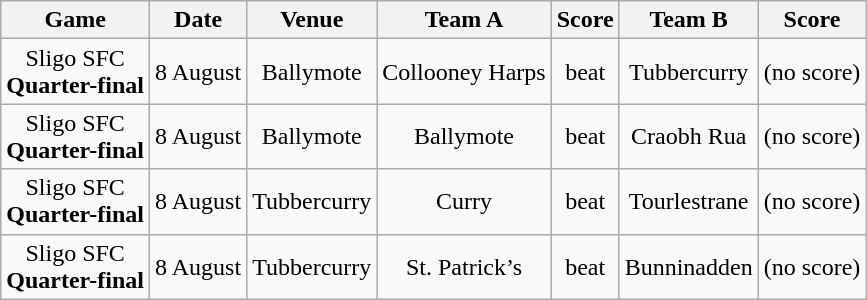<table class="wikitable">
<tr>
<th>Game</th>
<th>Date</th>
<th>Venue</th>
<th>Team A</th>
<th>Score</th>
<th>Team B</th>
<th>Score</th>
</tr>
<tr align="center">
<td>Sligo SFC<br><strong>Quarter-final</strong></td>
<td>8 August</td>
<td>Ballymote</td>
<td>Collooney Harps</td>
<td>beat</td>
<td>Tubbercurry</td>
<td>(no score)</td>
</tr>
<tr align="center">
<td>Sligo SFC<br><strong>Quarter-final</strong></td>
<td>8 August</td>
<td>Ballymote</td>
<td>Ballymote</td>
<td>beat</td>
<td>Craobh Rua</td>
<td>(no score)</td>
</tr>
<tr align="center">
<td>Sligo SFC<br><strong>Quarter-final</strong></td>
<td>8 August</td>
<td>Tubbercurry</td>
<td>Curry</td>
<td>beat</td>
<td>Tourlestrane</td>
<td>(no score)</td>
</tr>
<tr align="center">
<td>Sligo SFC<br><strong>Quarter-final</strong></td>
<td>8 August</td>
<td>Tubbercurry</td>
<td>St. Patrick’s</td>
<td>beat</td>
<td>Bunninadden</td>
<td>(no score)</td>
</tr>
</table>
